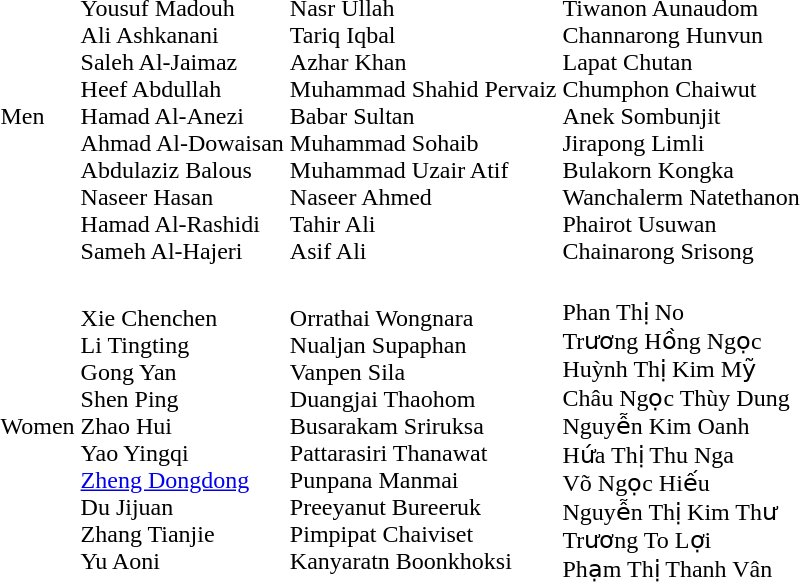<table>
<tr>
<td>Men</td>
<td><br>Yousuf Madouh<br>Ali Ashkanani<br>Saleh Al-Jaimaz<br>Heef Abdullah<br>Hamad Al-Anezi<br>Ahmad Al-Dowaisan<br>Abdulaziz Balous<br>Naseer Hasan<br>Hamad Al-Rashidi<br>Sameh Al-Hajeri</td>
<td><br>Nasr Ullah<br>Tariq Iqbal<br>Azhar Khan<br>Muhammad Shahid Pervaiz<br>Babar Sultan<br>Muhammad Sohaib<br>Muhammad Uzair Atif<br>Naseer Ahmed<br>Tahir Ali<br>Asif Ali</td>
<td><br>Tiwanon Aunaudom<br>Channarong Hunvun<br>Lapat Chutan<br>Chumphon Chaiwut<br>Anek Sombunjit<br>Jirapong Limli<br>Bulakorn Kongka<br>Wanchalerm Natethanon<br>Phairot Usuwan<br>Chainarong Srisong</td>
</tr>
<tr>
<td>Women</td>
<td><br>Xie Chenchen<br>Li Tingting<br>Gong Yan<br>Shen Ping<br>Zhao Hui<br>Yao Yingqi<br><a href='#'>Zheng Dongdong</a><br>Du Jijuan<br>Zhang Tianjie<br>Yu Aoni</td>
<td><br>Orrathai Wongnara<br>Nualjan Supaphan<br>Vanpen Sila<br>Duangjai Thaohom<br>Busarakam Sriruksa<br>Pattarasiri Thanawat<br>Punpana Manmai<br>Preeyanut Bureeruk<br>Pimpipat Chaiviset <br>Kanyaratn Boonkhoksi</td>
<td><br>Phan Thị No<br>Trương Hồng Ngọc<br>Huỳnh Thị Kim Mỹ<br>Châu Ngọc Thùy Dung<br>Nguyễn Kim Oanh<br>Hứa Thị Thu Nga<br>Võ Ngọc Hiếu<br>Nguyễn Thị Kim Thư<br>Trương To Lợi<br>Phạm Thị Thanh Vân</td>
</tr>
</table>
